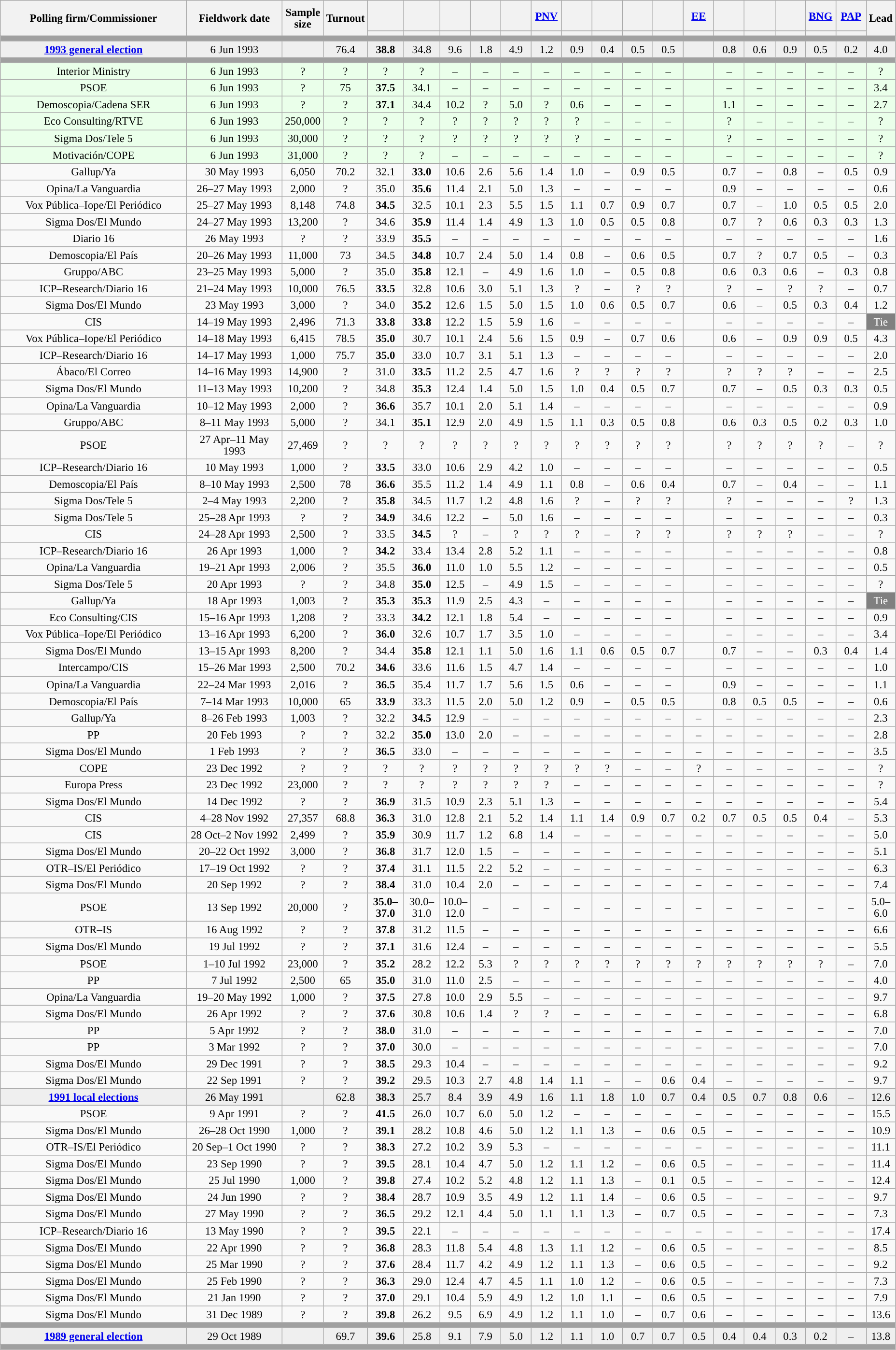<table class="wikitable collapsible" style="text-align:center; font-size:95%; line-height:16px;">
<tr style="height:42px;">
<th style="width:250px;" rowspan="2">Polling firm/Commissioner</th>
<th style="width:125px;" rowspan="2">Fieldwork date</th>
<th style="width:50px;" rowspan="2">Sample size</th>
<th style="width:45px;" rowspan="2">Turnout</th>
<th style="width:43px;"></th>
<th style="width:43px;"></th>
<th style="width:35px;"></th>
<th style="width:35px;"></th>
<th style="width:35px;"></th>
<th style="width:35px;"><a href='#'>PNV</a></th>
<th style="width:35px;"></th>
<th style="width:35px;"></th>
<th style="width:35px;"></th>
<th style="width:35px;"></th>
<th style="width:35px;"><a href='#'>EE</a></th>
<th style="width:35px;"></th>
<th style="width:35px;"></th>
<th style="width:35px;"></th>
<th style="width:35px;"><a href='#'>BNG</a></th>
<th style="width:35px;"><a href='#'>PAP</a></th>
<th style="width:30px;" rowspan="2">Lead</th>
</tr>
<tr>
<th style="color:inherit;background:"></th>
<th style="color:inherit;background:"></th>
<th style="color:inherit;background:"></th>
<th style="color:inherit;background:"></th>
<th style="color:inherit;background:"></th>
<th style="color:inherit;background:"></th>
<th style="color:inherit;background:"></th>
<th style="color:inherit;background:"></th>
<th style="color:inherit;background:"></th>
<th style="color:inherit;background:"></th>
<th style="color:inherit;background:"></th>
<th style="color:inherit;background:"></th>
<th style="color:inherit;background:"></th>
<th style="color:inherit;background:"></th>
<th style="color:inherit;background:"></th>
<th style="color:inherit;background:"></th>
</tr>
<tr>
<td colspan="21" style="background:#A0A0A0"></td>
</tr>
<tr style="background:#EFEFEF;">
<td><strong><a href='#'>1993 general election</a></strong></td>
<td>6 Jun 1993</td>
<td></td>
<td>76.4</td>
<td><strong>38.8</strong><br></td>
<td>34.8<br></td>
<td>9.6<br></td>
<td>1.8<br></td>
<td>4.9<br></td>
<td>1.2<br></td>
<td>0.9<br></td>
<td>0.4<br></td>
<td>0.5<br></td>
<td>0.5<br></td>
<td></td>
<td>0.8<br></td>
<td>0.6<br></td>
<td>0.9<br></td>
<td>0.5<br></td>
<td>0.2<br></td>
<td style="background:">4.0</td>
</tr>
<tr>
<td colspan="21" style="background:#A0A0A0"></td>
</tr>
<tr style="background:#EAFFEA;">
<td>Interior Ministry</td>
<td>6 Jun 1993</td>
<td>?</td>
<td>?</td>
<td>?<br></td>
<td>?<br></td>
<td>–</td>
<td>–</td>
<td>–</td>
<td>–</td>
<td>–</td>
<td>–</td>
<td>–</td>
<td>–</td>
<td></td>
<td>–</td>
<td>–</td>
<td>–</td>
<td>–</td>
<td>–</td>
<td style="background:">?</td>
</tr>
<tr style="background:#EAFFEA;">
<td>PSOE</td>
<td>6 Jun 1993</td>
<td>?</td>
<td>75</td>
<td><strong>37.5</strong><br></td>
<td>34.1<br></td>
<td>–</td>
<td>–</td>
<td>–</td>
<td>–</td>
<td>–</td>
<td>–</td>
<td>–</td>
<td>–</td>
<td></td>
<td>–</td>
<td>–</td>
<td>–</td>
<td>–</td>
<td>–</td>
<td style="background:">3.4</td>
</tr>
<tr style="background:#EAFFEA;">
<td>Demoscopia/Cadena SER</td>
<td>6 Jun 1993</td>
<td>?</td>
<td>?</td>
<td><strong>37.1</strong><br></td>
<td>34.4<br></td>
<td>10.2<br></td>
<td>?<br></td>
<td>5.0<br></td>
<td>?<br></td>
<td>0.6<br></td>
<td>–</td>
<td>–</td>
<td>–</td>
<td></td>
<td>1.1<br></td>
<td>–</td>
<td>–</td>
<td>–</td>
<td>–</td>
<td style="background:">2.7</td>
</tr>
<tr style="background:#EAFFEA;">
<td>Eco Consulting/RTVE</td>
<td>6 Jun 1993</td>
<td>250,000</td>
<td>?</td>
<td>?<br></td>
<td>?<br></td>
<td>?<br></td>
<td>?<br></td>
<td>?<br></td>
<td>?<br></td>
<td>?<br></td>
<td>–</td>
<td>–</td>
<td>–</td>
<td></td>
<td>?<br></td>
<td>–</td>
<td>–</td>
<td>–</td>
<td>–</td>
<td style="background:">?</td>
</tr>
<tr style="background:#EAFFEA;">
<td>Sigma Dos/Tele 5</td>
<td>6 Jun 1993</td>
<td>30,000</td>
<td>?</td>
<td>?<br></td>
<td>?<br></td>
<td>?<br></td>
<td>?<br></td>
<td>?<br></td>
<td>?<br></td>
<td>?<br></td>
<td>–</td>
<td>–</td>
<td>–</td>
<td></td>
<td>?<br></td>
<td>–</td>
<td>–</td>
<td>–</td>
<td>–</td>
<td style="background:">?</td>
</tr>
<tr style="background:#EAFFEA;">
<td>Motivación/COPE</td>
<td>6 Jun 1993</td>
<td>31,000</td>
<td>?</td>
<td>?<br></td>
<td>?<br></td>
<td>–</td>
<td>–</td>
<td>–</td>
<td>–</td>
<td>–</td>
<td>–</td>
<td>–</td>
<td>–</td>
<td></td>
<td>–</td>
<td>–</td>
<td>–</td>
<td>–</td>
<td>–</td>
<td style="background:">?</td>
</tr>
<tr>
<td>Gallup/Ya</td>
<td>30 May 1993</td>
<td>6,050</td>
<td>70.2</td>
<td>32.1<br></td>
<td><strong>33.0</strong><br></td>
<td>10.6<br></td>
<td>2.6<br></td>
<td>5.6<br></td>
<td>1.4<br></td>
<td>1.0<br></td>
<td>–</td>
<td>0.9<br></td>
<td>0.5<br></td>
<td></td>
<td>0.7<br></td>
<td>–</td>
<td>0.8<br></td>
<td>–</td>
<td>0.5<br></td>
<td style="background:">0.9</td>
</tr>
<tr>
<td>Opina/La Vanguardia</td>
<td>26–27 May 1993</td>
<td>2,000</td>
<td>?</td>
<td>35.0<br></td>
<td><strong>35.6</strong><br></td>
<td>11.4<br></td>
<td>2.1<br></td>
<td>5.0<br></td>
<td>1.3<br></td>
<td>–</td>
<td>–</td>
<td>–</td>
<td>–</td>
<td></td>
<td>0.9<br></td>
<td>–</td>
<td>–</td>
<td>–</td>
<td>–</td>
<td style="background:">0.6</td>
</tr>
<tr>
<td>Vox Pública–Iope/El Periódico</td>
<td>25–27 May 1993</td>
<td>8,148</td>
<td>74.8</td>
<td><strong>34.5</strong><br></td>
<td>32.5<br></td>
<td>10.1<br></td>
<td>2.3<br></td>
<td>5.5<br></td>
<td>1.5<br></td>
<td>1.1<br></td>
<td>0.7<br></td>
<td>0.9<br></td>
<td>0.7<br></td>
<td></td>
<td>0.7<br></td>
<td>–</td>
<td>1.0<br></td>
<td>0.5<br></td>
<td>0.5<br></td>
<td style="background:">2.0</td>
</tr>
<tr>
<td>Sigma Dos/El Mundo</td>
<td>24–27 May 1993</td>
<td>13,200</td>
<td>?</td>
<td>34.6<br></td>
<td><strong>35.9</strong><br></td>
<td>11.4<br></td>
<td>1.4<br></td>
<td>4.9<br></td>
<td>1.3<br></td>
<td>1.0<br></td>
<td>0.5<br></td>
<td>0.5<br></td>
<td>0.8<br></td>
<td></td>
<td>0.7<br></td>
<td>?<br></td>
<td>0.6<br></td>
<td>0.3<br></td>
<td>0.3<br></td>
<td style="background:">1.3</td>
</tr>
<tr>
<td>Diario 16</td>
<td>26 May 1993</td>
<td>?</td>
<td>?</td>
<td>33.9</td>
<td><strong>35.5</strong></td>
<td>–</td>
<td>–</td>
<td>–</td>
<td>–</td>
<td>–</td>
<td>–</td>
<td>–</td>
<td>–</td>
<td></td>
<td>–</td>
<td>–</td>
<td>–</td>
<td>–</td>
<td>–</td>
<td style="background:">1.6</td>
</tr>
<tr>
<td>Demoscopia/El País</td>
<td>20–26 May 1993</td>
<td>11,000</td>
<td>73</td>
<td>34.5<br></td>
<td><strong>34.8</strong><br></td>
<td>10.7<br></td>
<td>2.4<br></td>
<td>5.0<br></td>
<td>1.4<br></td>
<td>0.8<br></td>
<td>–</td>
<td>0.6<br></td>
<td>0.5<br></td>
<td></td>
<td>0.7<br></td>
<td>?<br></td>
<td>0.7<br></td>
<td>0.5<br></td>
<td>–</td>
<td style="background:">0.3</td>
</tr>
<tr>
<td>Gruppo/ABC</td>
<td>23–25 May 1993</td>
<td>5,000</td>
<td>?</td>
<td>35.0<br></td>
<td><strong>35.8</strong><br></td>
<td>12.1<br></td>
<td>–</td>
<td>4.9<br></td>
<td>1.6<br></td>
<td>1.0<br></td>
<td>–</td>
<td>0.5<br></td>
<td>0.8<br></td>
<td></td>
<td>0.6<br></td>
<td>0.3<br></td>
<td>0.6<br></td>
<td>–</td>
<td>0.3<br></td>
<td style="background:">0.8</td>
</tr>
<tr>
<td>ICP–Research/Diario 16</td>
<td>21–24 May 1993</td>
<td>10,000</td>
<td>76.5</td>
<td><strong>33.5</strong><br></td>
<td>32.8<br></td>
<td>10.6<br></td>
<td>3.0<br></td>
<td>5.1<br></td>
<td>1.3<br></td>
<td>?<br></td>
<td>–</td>
<td>?<br></td>
<td>?<br></td>
<td></td>
<td>?<br></td>
<td>–</td>
<td>?<br></td>
<td>?<br></td>
<td>–</td>
<td style="background:">0.7</td>
</tr>
<tr>
<td>Sigma Dos/El Mundo</td>
<td>23 May 1993</td>
<td>3,000</td>
<td>?</td>
<td>34.0<br></td>
<td><strong>35.2</strong><br></td>
<td>12.6<br></td>
<td>1.5<br></td>
<td>5.0<br></td>
<td>1.5<br></td>
<td>1.0<br></td>
<td>0.6<br></td>
<td>0.5<br></td>
<td>0.7<br></td>
<td></td>
<td>0.6<br></td>
<td>–</td>
<td>0.5<br></td>
<td>0.3<br></td>
<td>0.4<br></td>
<td style="background:">1.2</td>
</tr>
<tr>
<td>CIS</td>
<td>14–19 May 1993</td>
<td>2,496</td>
<td>71.3</td>
<td><strong>33.8</strong></td>
<td><strong>33.8</strong></td>
<td>12.2</td>
<td>1.5</td>
<td>5.9</td>
<td>1.6</td>
<td>–</td>
<td>–</td>
<td>–</td>
<td>–</td>
<td></td>
<td>–</td>
<td>–</td>
<td>–</td>
<td>–</td>
<td>–</td>
<td style="background:gray; color:white;">Tie</td>
</tr>
<tr>
<td>Vox Pública–Iope/El Periódico</td>
<td>14–18 May 1993</td>
<td>6,415</td>
<td>78.5</td>
<td><strong>35.0</strong><br></td>
<td>30.7<br></td>
<td>10.1<br></td>
<td>2.4<br></td>
<td>5.6<br></td>
<td>1.5<br></td>
<td>0.9<br></td>
<td>–</td>
<td>0.7<br></td>
<td>0.6<br></td>
<td></td>
<td>0.6<br></td>
<td>–</td>
<td>0.9<br></td>
<td>0.9<br></td>
<td>0.5<br></td>
<td style="background:">4.3</td>
</tr>
<tr>
<td>ICP–Research/Diario 16</td>
<td>14–17 May 1993</td>
<td>1,000</td>
<td>75.7</td>
<td><strong>35.0</strong></td>
<td>33.0</td>
<td>10.7</td>
<td>3.1</td>
<td>5.1</td>
<td>1.3</td>
<td>–</td>
<td>–</td>
<td>–</td>
<td>–</td>
<td></td>
<td>–</td>
<td>–</td>
<td>–</td>
<td>–</td>
<td>–</td>
<td style="background:">2.0</td>
</tr>
<tr>
<td>Ábaco/El Correo</td>
<td>14–16 May 1993</td>
<td>14,900</td>
<td>?</td>
<td>31.0<br></td>
<td><strong>33.5</strong><br></td>
<td>11.2<br></td>
<td>2.5<br></td>
<td>4.7<br></td>
<td>1.6<br></td>
<td>?<br></td>
<td>?<br></td>
<td>?<br></td>
<td>?<br></td>
<td></td>
<td>?<br></td>
<td>?<br></td>
<td>?<br></td>
<td>–</td>
<td>–</td>
<td style="background:">2.5</td>
</tr>
<tr>
<td>Sigma Dos/El Mundo</td>
<td>11–13 May 1993</td>
<td>10,200</td>
<td>?</td>
<td>34.8<br></td>
<td><strong>35.3</strong><br></td>
<td>12.4<br></td>
<td>1.4<br></td>
<td>5.0<br></td>
<td>1.5<br></td>
<td>1.0<br></td>
<td>0.4<br></td>
<td>0.5<br></td>
<td>0.7<br></td>
<td></td>
<td>0.7<br></td>
<td>–</td>
<td>0.5<br></td>
<td>0.3<br></td>
<td>0.3<br></td>
<td style="background:">0.5</td>
</tr>
<tr>
<td>Opina/La Vanguardia</td>
<td>10–12 May 1993</td>
<td>2,000</td>
<td>?</td>
<td><strong>36.6</strong><br></td>
<td>35.7<br></td>
<td>10.1<br></td>
<td>2.0<br></td>
<td>5.1<br></td>
<td>1.4<br></td>
<td>–</td>
<td>–</td>
<td>–</td>
<td>–</td>
<td></td>
<td>–</td>
<td>–</td>
<td>–</td>
<td>–</td>
<td>–</td>
<td style="background:">0.9</td>
</tr>
<tr>
<td>Gruppo/ABC</td>
<td>8–11 May 1993</td>
<td>5,000</td>
<td>?</td>
<td>34.1<br></td>
<td><strong>35.1</strong><br></td>
<td>12.9<br></td>
<td>2.0<br></td>
<td>4.9<br></td>
<td>1.5<br></td>
<td>1.1<br></td>
<td>0.3<br></td>
<td>0.5<br></td>
<td>0.8<br></td>
<td></td>
<td>0.6<br></td>
<td>0.3<br></td>
<td>0.5<br></td>
<td>0.2<br></td>
<td>0.3<br></td>
<td style="background:">1.0</td>
</tr>
<tr>
<td>PSOE</td>
<td>27 Apr–11 May 1993</td>
<td>27,469</td>
<td>?</td>
<td>?<br></td>
<td>?<br></td>
<td>?<br></td>
<td>?<br></td>
<td>?<br></td>
<td>?<br></td>
<td>?<br></td>
<td>?<br></td>
<td>?<br></td>
<td>?<br></td>
<td></td>
<td>?<br></td>
<td>?<br></td>
<td>?<br></td>
<td>?<br></td>
<td>–</td>
<td style="background:">?</td>
</tr>
<tr>
<td>ICP–Research/Diario 16</td>
<td>10 May 1993</td>
<td>1,000</td>
<td>?</td>
<td><strong>33.5</strong></td>
<td>33.0</td>
<td>10.6</td>
<td>2.9</td>
<td>4.2</td>
<td>1.0</td>
<td>–</td>
<td>–</td>
<td>–</td>
<td>–</td>
<td></td>
<td>–</td>
<td>–</td>
<td>–</td>
<td>–</td>
<td>–</td>
<td style="background:">0.5</td>
</tr>
<tr>
<td>Demoscopia/El País</td>
<td>8–10 May 1993</td>
<td>2,500</td>
<td>78</td>
<td><strong>36.6</strong></td>
<td>35.5</td>
<td>11.2</td>
<td>1.4</td>
<td>4.9</td>
<td>1.1</td>
<td>0.8</td>
<td>–</td>
<td>0.6</td>
<td>0.4</td>
<td></td>
<td>0.7</td>
<td>–</td>
<td>0.4</td>
<td>–</td>
<td>–</td>
<td style="background:">1.1</td>
</tr>
<tr>
<td>Sigma Dos/Tele 5</td>
<td>2–4 May 1993</td>
<td>2,200</td>
<td>?</td>
<td><strong>35.8</strong><br></td>
<td>34.5<br></td>
<td>11.7<br></td>
<td>1.2<br></td>
<td>4.8<br></td>
<td>1.6<br></td>
<td>?<br></td>
<td>–</td>
<td>?<br></td>
<td>?<br></td>
<td></td>
<td>?<br></td>
<td>–</td>
<td>–</td>
<td>–</td>
<td>?<br></td>
<td style="background:">1.3</td>
</tr>
<tr>
<td>Sigma Dos/Tele 5</td>
<td>25–28 Apr 1993</td>
<td>?</td>
<td>?</td>
<td><strong>34.9</strong></td>
<td>34.6</td>
<td>12.2</td>
<td>–</td>
<td>5.0</td>
<td>1.6</td>
<td>–</td>
<td>–</td>
<td>–</td>
<td>–</td>
<td></td>
<td>–</td>
<td>–</td>
<td>–</td>
<td>–</td>
<td>–</td>
<td style="background:">0.3</td>
</tr>
<tr>
<td>CIS</td>
<td>24–28 Apr 1993</td>
<td>2,500</td>
<td>?</td>
<td>33.5<br></td>
<td><strong>34.5</strong><br></td>
<td>?<br></td>
<td>–</td>
<td>?<br></td>
<td>?<br></td>
<td>?<br></td>
<td>–</td>
<td>?<br></td>
<td>?<br></td>
<td></td>
<td>?<br></td>
<td>?<br></td>
<td>?<br></td>
<td>–</td>
<td>–</td>
<td style="background:">?</td>
</tr>
<tr>
<td>ICP–Research/Diario 16</td>
<td>26 Apr 1993</td>
<td>1,000</td>
<td>?</td>
<td><strong>34.2</strong></td>
<td>33.4</td>
<td>13.4</td>
<td>2.8</td>
<td>5.2</td>
<td>1.1</td>
<td>–</td>
<td>–</td>
<td>–</td>
<td>–</td>
<td></td>
<td>–</td>
<td>–</td>
<td>–</td>
<td>–</td>
<td>–</td>
<td style="background:">0.8</td>
</tr>
<tr>
<td>Opina/La Vanguardia</td>
<td>19–21 Apr 1993</td>
<td>2,006</td>
<td>?</td>
<td>35.5<br></td>
<td><strong>36.0</strong><br></td>
<td>11.0<br></td>
<td>1.0<br></td>
<td>5.5<br></td>
<td>1.2<br></td>
<td>–</td>
<td>–</td>
<td>–</td>
<td>–</td>
<td></td>
<td>–</td>
<td>–</td>
<td>–</td>
<td>–</td>
<td>–</td>
<td style="background:">0.5</td>
</tr>
<tr>
<td>Sigma Dos/Tele 5</td>
<td>20 Apr 1993</td>
<td>?</td>
<td>?</td>
<td>34.8<br></td>
<td><strong>35.0</strong><br></td>
<td>12.5<br></td>
<td>–</td>
<td>4.9<br></td>
<td>1.5<br></td>
<td>–</td>
<td>–</td>
<td>–</td>
<td>–</td>
<td></td>
<td>–</td>
<td>–</td>
<td>–</td>
<td>–</td>
<td>–</td>
<td style="background:">?</td>
</tr>
<tr>
<td>Gallup/Ya</td>
<td>18 Apr 1993</td>
<td>1,003</td>
<td>?</td>
<td><strong>35.3</strong></td>
<td><strong>35.3</strong></td>
<td>11.9</td>
<td>2.5</td>
<td>4.3</td>
<td>–</td>
<td>–</td>
<td>–</td>
<td>–</td>
<td>–</td>
<td></td>
<td>–</td>
<td>–</td>
<td>–</td>
<td>–</td>
<td>–</td>
<td style="background:gray; color:white;">Tie</td>
</tr>
<tr>
<td>Eco Consulting/CIS</td>
<td>15–16 Apr 1993</td>
<td>1,208</td>
<td>?</td>
<td>33.3</td>
<td><strong>34.2</strong></td>
<td>12.1</td>
<td>1.8</td>
<td>5.4</td>
<td>–</td>
<td>–</td>
<td>–</td>
<td>–</td>
<td>–</td>
<td></td>
<td>–</td>
<td>–</td>
<td>–</td>
<td>–</td>
<td>–</td>
<td style="background:">0.9</td>
</tr>
<tr>
<td>Vox Pública–Iope/El Periódico</td>
<td>13–16 Apr 1993</td>
<td>6,200</td>
<td>?</td>
<td><strong>36.0</strong><br></td>
<td>32.6<br></td>
<td>10.7<br></td>
<td>1.7<br></td>
<td>3.5<br></td>
<td>1.0<br></td>
<td>–</td>
<td>–</td>
<td>–</td>
<td>–</td>
<td></td>
<td>–</td>
<td>–</td>
<td>–</td>
<td>–</td>
<td>–</td>
<td style="background:">3.4</td>
</tr>
<tr>
<td>Sigma Dos/El Mundo</td>
<td>13–15 Apr 1993</td>
<td>8,200</td>
<td>?</td>
<td>34.4<br></td>
<td><strong>35.8</strong><br></td>
<td>12.1<br></td>
<td>1.1<br></td>
<td>5.0<br></td>
<td>1.6<br></td>
<td>1.1<br></td>
<td>0.6<br></td>
<td>0.5<br></td>
<td>0.7<br></td>
<td></td>
<td>0.7<br></td>
<td>–</td>
<td>–</td>
<td>0.3<br></td>
<td>0.4<br></td>
<td style="background:">1.4</td>
</tr>
<tr>
<td>Intercampo/CIS</td>
<td>15–26 Mar 1993</td>
<td>2,500</td>
<td>70.2</td>
<td><strong>34.6</strong></td>
<td>33.6</td>
<td>11.6</td>
<td>1.5</td>
<td>4.7</td>
<td>1.4</td>
<td>–</td>
<td>–</td>
<td>–</td>
<td>–</td>
<td></td>
<td>–</td>
<td>–</td>
<td>–</td>
<td>–</td>
<td>–</td>
<td style="background:">1.0</td>
</tr>
<tr>
<td>Opina/La Vanguardia</td>
<td>22–24 Mar 1993</td>
<td>2,016</td>
<td>?</td>
<td><strong>36.5</strong><br></td>
<td>35.4<br></td>
<td>11.7<br></td>
<td>1.7<br></td>
<td>5.6<br></td>
<td>1.5<br></td>
<td>0.6<br></td>
<td>–</td>
<td>–</td>
<td>–</td>
<td></td>
<td>0.9<br></td>
<td>–</td>
<td>–</td>
<td>–</td>
<td>–</td>
<td style="background:">1.1</td>
</tr>
<tr>
<td>Demoscopia/El País</td>
<td>7–14 Mar 1993</td>
<td>10,000</td>
<td>65</td>
<td><strong>33.9</strong><br></td>
<td>33.3<br></td>
<td>11.5<br></td>
<td>2.0<br></td>
<td>5.0<br></td>
<td>1.2<br></td>
<td>0.9<br></td>
<td>–</td>
<td>0.5<br></td>
<td>0.5<br></td>
<td></td>
<td>0.8<br></td>
<td>0.5<br></td>
<td>0.5<br></td>
<td>–</td>
<td>–</td>
<td style="background:">0.6</td>
</tr>
<tr>
<td>Gallup/Ya</td>
<td>8–26 Feb 1993</td>
<td>1,003</td>
<td>?</td>
<td>32.2</td>
<td><strong>34.5</strong></td>
<td>12.9</td>
<td>–</td>
<td>–</td>
<td>–</td>
<td>–</td>
<td>–</td>
<td>–</td>
<td>–</td>
<td>–</td>
<td>–</td>
<td>–</td>
<td>–</td>
<td>–</td>
<td>–</td>
<td style="background:">2.3</td>
</tr>
<tr>
<td>PP</td>
<td>20 Feb 1993</td>
<td>?</td>
<td>?</td>
<td>32.2</td>
<td><strong>35.0</strong></td>
<td>13.0</td>
<td>2.0</td>
<td>–</td>
<td>–</td>
<td>–</td>
<td>–</td>
<td>–</td>
<td>–</td>
<td>–</td>
<td>–</td>
<td>–</td>
<td>–</td>
<td>–</td>
<td>–</td>
<td style="background:">2.8</td>
</tr>
<tr>
<td>Sigma Dos/El Mundo</td>
<td>1 Feb 1993</td>
<td>?</td>
<td>?</td>
<td><strong>36.5</strong><br></td>
<td>33.0<br></td>
<td>–</td>
<td>–</td>
<td>–</td>
<td>–</td>
<td>–</td>
<td>–</td>
<td>–</td>
<td>–</td>
<td>–</td>
<td>–</td>
<td>–</td>
<td>–</td>
<td>–</td>
<td>–</td>
<td style="background:">3.5</td>
</tr>
<tr>
<td>COPE</td>
<td>23 Dec 1992</td>
<td>?</td>
<td>?</td>
<td>?<br></td>
<td>?<br></td>
<td>?<br></td>
<td>?<br></td>
<td>?<br></td>
<td>?<br></td>
<td>?<br></td>
<td>?<br></td>
<td>–</td>
<td>–</td>
<td>?<br></td>
<td>–</td>
<td>–</td>
<td>–</td>
<td>–</td>
<td>–</td>
<td style="background:">?</td>
</tr>
<tr>
<td>Europa Press</td>
<td>23 Dec 1992</td>
<td>23,000</td>
<td>?</td>
<td>?<br></td>
<td>?<br></td>
<td>?<br></td>
<td>?<br></td>
<td>?<br></td>
<td>?<br></td>
<td>–</td>
<td>–</td>
<td>–</td>
<td>–</td>
<td>–</td>
<td>–</td>
<td>–</td>
<td>–</td>
<td>–</td>
<td>–</td>
<td style="background:">?</td>
</tr>
<tr>
<td>Sigma Dos/El Mundo</td>
<td>14 Dec 1992</td>
<td>?</td>
<td>?</td>
<td><strong>36.9</strong></td>
<td>31.5</td>
<td>10.9</td>
<td>2.3</td>
<td>5.1</td>
<td>1.3</td>
<td>–</td>
<td>–</td>
<td>–</td>
<td>–</td>
<td>–</td>
<td>–</td>
<td>–</td>
<td>–</td>
<td>–</td>
<td>–</td>
<td style="background:">5.4</td>
</tr>
<tr>
<td>CIS</td>
<td>4–28 Nov 1992</td>
<td>27,357</td>
<td>68.8</td>
<td><strong>36.3</strong><br></td>
<td>31.0<br></td>
<td>12.8<br></td>
<td>2.1<br></td>
<td>5.2<br></td>
<td>1.4<br></td>
<td>1.1<br></td>
<td>1.4<br></td>
<td>0.9<br></td>
<td>0.7<br></td>
<td>0.2<br></td>
<td>0.7<br></td>
<td>0.5<br></td>
<td>0.5<br></td>
<td>0.4<br></td>
<td>–</td>
<td style="background:">5.3</td>
</tr>
<tr>
<td>CIS</td>
<td>28 Oct–2 Nov 1992</td>
<td>2,499</td>
<td>?</td>
<td><strong>35.9</strong></td>
<td>30.9</td>
<td>11.7</td>
<td>1.2</td>
<td>6.8</td>
<td>1.4</td>
<td>–</td>
<td>–</td>
<td>–</td>
<td>–</td>
<td>–</td>
<td>–</td>
<td>–</td>
<td>–</td>
<td>–</td>
<td>–</td>
<td style="background:">5.0</td>
</tr>
<tr>
<td>Sigma Dos/El Mundo</td>
<td>20–22 Oct 1992</td>
<td>3,000</td>
<td>?</td>
<td><strong>36.8</strong></td>
<td>31.7</td>
<td>12.0</td>
<td>1.5</td>
<td>–</td>
<td>–</td>
<td>–</td>
<td>–</td>
<td>–</td>
<td>–</td>
<td>–</td>
<td>–</td>
<td>–</td>
<td>–</td>
<td>–</td>
<td>–</td>
<td style="background:">5.1</td>
</tr>
<tr>
<td>OTR–IS/El Periódico</td>
<td>17–19 Oct 1992</td>
<td>?</td>
<td>?</td>
<td><strong>37.4</strong></td>
<td>31.1</td>
<td>11.5</td>
<td>2.2</td>
<td>5.2</td>
<td>–</td>
<td>–</td>
<td>–</td>
<td>–</td>
<td>–</td>
<td>–</td>
<td>–</td>
<td>–</td>
<td>–</td>
<td>–</td>
<td>–</td>
<td style="background:">6.3</td>
</tr>
<tr>
<td>Sigma Dos/El Mundo</td>
<td>20 Sep 1992</td>
<td>?</td>
<td>?</td>
<td><strong>38.4</strong></td>
<td>31.0</td>
<td>10.4</td>
<td>2.0</td>
<td>–</td>
<td>–</td>
<td>–</td>
<td>–</td>
<td>–</td>
<td>–</td>
<td>–</td>
<td>–</td>
<td>–</td>
<td>–</td>
<td>–</td>
<td>–</td>
<td style="background:">7.4</td>
</tr>
<tr>
<td>PSOE</td>
<td>13 Sep 1992</td>
<td>20,000</td>
<td>?</td>
<td><strong>35.0–<br>37.0</strong><br></td>
<td>30.0–<br>31.0<br></td>
<td>10.0–<br>12.0<br></td>
<td>–</td>
<td>–</td>
<td>–</td>
<td>–</td>
<td>–</td>
<td>–</td>
<td>–</td>
<td>–</td>
<td>–</td>
<td>–</td>
<td>–</td>
<td>–</td>
<td>–</td>
<td style="background:">5.0–<br>6.0</td>
</tr>
<tr>
<td>OTR–IS</td>
<td>16 Aug 1992</td>
<td>?</td>
<td>?</td>
<td><strong>37.8</strong></td>
<td>31.2</td>
<td>11.5</td>
<td>–</td>
<td>–</td>
<td>–</td>
<td>–</td>
<td>–</td>
<td>–</td>
<td>–</td>
<td>–</td>
<td>–</td>
<td>–</td>
<td>–</td>
<td>–</td>
<td>–</td>
<td style="background:">6.6</td>
</tr>
<tr>
<td>Sigma Dos/El Mundo</td>
<td>19 Jul 1992</td>
<td>?</td>
<td>?</td>
<td><strong>37.1</strong></td>
<td>31.6</td>
<td>12.4</td>
<td>–</td>
<td>–</td>
<td>–</td>
<td>–</td>
<td>–</td>
<td>–</td>
<td>–</td>
<td>–</td>
<td>–</td>
<td>–</td>
<td>–</td>
<td>–</td>
<td>–</td>
<td style="background:">5.5</td>
</tr>
<tr>
<td>PSOE</td>
<td>1–10 Jul 1992</td>
<td>23,000</td>
<td>?</td>
<td><strong>35.2</strong><br></td>
<td>28.2<br></td>
<td>12.2<br></td>
<td>5.3<br></td>
<td>?<br></td>
<td>?<br></td>
<td>?<br></td>
<td>?<br></td>
<td>?<br></td>
<td>?<br></td>
<td>?<br></td>
<td>?<br></td>
<td>?<br></td>
<td>?<br></td>
<td>?<br></td>
<td>–</td>
<td style="background:">7.0</td>
</tr>
<tr>
<td>PP</td>
<td>7 Jul 1992</td>
<td>2,500</td>
<td>65</td>
<td><strong>35.0</strong></td>
<td>31.0</td>
<td>11.0</td>
<td>2.5</td>
<td>–</td>
<td>–</td>
<td>–</td>
<td>–</td>
<td>–</td>
<td>–</td>
<td>–</td>
<td>–</td>
<td>–</td>
<td>–</td>
<td>–</td>
<td>–</td>
<td style="background:">4.0</td>
</tr>
<tr>
<td>Opina/La Vanguardia</td>
<td>19–20 May 1992</td>
<td>1,000</td>
<td>?</td>
<td><strong>37.5</strong></td>
<td>27.8</td>
<td>10.0</td>
<td>2.9</td>
<td>5.5</td>
<td>–</td>
<td>–</td>
<td>–</td>
<td>–</td>
<td>–</td>
<td>–</td>
<td>–</td>
<td>–</td>
<td>–</td>
<td>–</td>
<td>–</td>
<td style="background:">9.7</td>
</tr>
<tr>
<td>Sigma Dos/El Mundo</td>
<td>26 Apr 1992</td>
<td>?</td>
<td>?</td>
<td><strong>37.6</strong><br></td>
<td>30.8<br></td>
<td>10.6<br></td>
<td>1.4<br></td>
<td>?<br></td>
<td>?<br></td>
<td>–</td>
<td>–</td>
<td>–</td>
<td>–</td>
<td>–</td>
<td>–</td>
<td>–</td>
<td>–</td>
<td>–</td>
<td>–</td>
<td style="background:">6.8</td>
</tr>
<tr>
<td>PP</td>
<td>5 Apr 1992</td>
<td>?</td>
<td>?</td>
<td><strong>38.0</strong></td>
<td>31.0</td>
<td>–</td>
<td>–</td>
<td>–</td>
<td>–</td>
<td>–</td>
<td>–</td>
<td>–</td>
<td>–</td>
<td>–</td>
<td>–</td>
<td>–</td>
<td>–</td>
<td>–</td>
<td>–</td>
<td style="background:">7.0</td>
</tr>
<tr>
<td>PP</td>
<td>3 Mar 1992</td>
<td>?</td>
<td>?</td>
<td><strong>37.0</strong></td>
<td>30.0</td>
<td>–</td>
<td>–</td>
<td>–</td>
<td>–</td>
<td>–</td>
<td>–</td>
<td>–</td>
<td>–</td>
<td>–</td>
<td>–</td>
<td>–</td>
<td>–</td>
<td>–</td>
<td>–</td>
<td style="background:">7.0</td>
</tr>
<tr>
<td>Sigma Dos/El Mundo</td>
<td>29 Dec 1991</td>
<td>?</td>
<td>?</td>
<td><strong>38.5</strong></td>
<td>29.3</td>
<td>10.4</td>
<td>–</td>
<td>–</td>
<td>–</td>
<td>–</td>
<td>–</td>
<td>–</td>
<td>–</td>
<td>–</td>
<td>–</td>
<td>–</td>
<td>–</td>
<td>–</td>
<td>–</td>
<td style="background:">9.2</td>
</tr>
<tr>
<td>Sigma Dos/El Mundo</td>
<td>22 Sep 1991</td>
<td>?</td>
<td>?</td>
<td><strong>39.2</strong></td>
<td>29.5</td>
<td>10.3</td>
<td>2.7</td>
<td>4.8</td>
<td>1.4</td>
<td>1.1</td>
<td>–</td>
<td>–</td>
<td>0.6</td>
<td>0.4</td>
<td>–</td>
<td>–</td>
<td>–</td>
<td>–</td>
<td>–</td>
<td style="background:">9.7</td>
</tr>
<tr style="background:#EFEFEF;">
<td><strong><a href='#'>1991 local elections</a></strong></td>
<td>26 May 1991</td>
<td></td>
<td>62.8</td>
<td><strong>38.3</strong></td>
<td>25.7</td>
<td>8.4</td>
<td>3.9</td>
<td>4.9</td>
<td>1.6</td>
<td>1.1</td>
<td>1.8</td>
<td>1.0</td>
<td>0.7</td>
<td>0.4</td>
<td>0.5</td>
<td>0.7</td>
<td>0.8</td>
<td>0.6</td>
<td>–</td>
<td style="background:">12.6</td>
</tr>
<tr>
<td>PSOE</td>
<td>9 Apr 1991</td>
<td>?</td>
<td>?</td>
<td><strong>41.5</strong><br></td>
<td>26.0<br></td>
<td>10.7<br></td>
<td>6.0<br></td>
<td>5.0<br></td>
<td>1.2<br></td>
<td>–</td>
<td>–</td>
<td>–</td>
<td>–</td>
<td>–</td>
<td>–</td>
<td>–</td>
<td>–</td>
<td>–</td>
<td>–</td>
<td style="background:">15.5</td>
</tr>
<tr>
<td>Sigma Dos/El Mundo</td>
<td>26–28 Oct 1990</td>
<td>1,000</td>
<td>?</td>
<td><strong>39.1</strong></td>
<td>28.2</td>
<td>10.8</td>
<td>4.6</td>
<td>5.0</td>
<td>1.2</td>
<td>1.1</td>
<td>1.3</td>
<td>–</td>
<td>0.6</td>
<td>0.5</td>
<td>–</td>
<td>–</td>
<td>–</td>
<td>–</td>
<td>–</td>
<td style="background:">10.9</td>
</tr>
<tr>
<td>OTR–IS/El Periódico</td>
<td>20 Sep–1 Oct 1990</td>
<td>?</td>
<td>?</td>
<td><strong>38.3</strong></td>
<td>27.2</td>
<td>10.2</td>
<td>3.9</td>
<td>5.3</td>
<td>–</td>
<td>–</td>
<td>–</td>
<td>–</td>
<td>–</td>
<td>–</td>
<td>–</td>
<td>–</td>
<td>–</td>
<td>–</td>
<td>–</td>
<td style="background:">11.1</td>
</tr>
<tr>
<td>Sigma Dos/El Mundo</td>
<td>23 Sep 1990</td>
<td>?</td>
<td>?</td>
<td><strong>39.5</strong></td>
<td>28.1</td>
<td>10.4</td>
<td>4.7</td>
<td>5.0</td>
<td>1.2</td>
<td>1.1</td>
<td>1.2</td>
<td>–</td>
<td>0.6</td>
<td>0.5</td>
<td>–</td>
<td>–</td>
<td>–</td>
<td>–</td>
<td>–</td>
<td style="background:">11.4</td>
</tr>
<tr>
<td>Sigma Dos/El Mundo</td>
<td>25 Jul 1990</td>
<td>1,000</td>
<td>?</td>
<td><strong>39.8</strong></td>
<td>27.4</td>
<td>10.2</td>
<td>5.2</td>
<td>4.8</td>
<td>1.2</td>
<td>1.1</td>
<td>1.3</td>
<td>–</td>
<td>0.1</td>
<td>0.5</td>
<td>–</td>
<td>–</td>
<td>–</td>
<td>–</td>
<td>–</td>
<td style="background:">12.4</td>
</tr>
<tr>
<td>Sigma Dos/El Mundo</td>
<td>24 Jun 1990</td>
<td>?</td>
<td>?</td>
<td><strong>38.4</strong></td>
<td>28.7</td>
<td>10.9</td>
<td>3.5</td>
<td>4.9</td>
<td>1.2</td>
<td>1.1</td>
<td>1.4</td>
<td>–</td>
<td>0.6</td>
<td>0.5</td>
<td>–</td>
<td>–</td>
<td>–</td>
<td>–</td>
<td>–</td>
<td style="background:">9.7</td>
</tr>
<tr>
<td>Sigma Dos/El Mundo</td>
<td>27 May 1990</td>
<td>?</td>
<td>?</td>
<td><strong>36.5</strong></td>
<td>29.2</td>
<td>12.1</td>
<td>4.4</td>
<td>5.0</td>
<td>1.1</td>
<td>1.1</td>
<td>1.3</td>
<td>–</td>
<td>0.7</td>
<td>0.5</td>
<td>–</td>
<td>–</td>
<td>–</td>
<td>–</td>
<td>–</td>
<td style="background:">7.3</td>
</tr>
<tr>
<td>ICP–Research/Diario 16</td>
<td>13 May 1990</td>
<td>?</td>
<td>?</td>
<td><strong>39.5</strong></td>
<td>22.1</td>
<td>–</td>
<td>–</td>
<td>–</td>
<td>–</td>
<td>–</td>
<td>–</td>
<td>–</td>
<td>–</td>
<td>–</td>
<td>–</td>
<td>–</td>
<td>–</td>
<td>–</td>
<td>–</td>
<td style="background:">17.4</td>
</tr>
<tr>
<td>Sigma Dos/El Mundo</td>
<td>22 Apr 1990</td>
<td>?</td>
<td>?</td>
<td><strong>36.8</strong></td>
<td>28.3</td>
<td>11.8</td>
<td>5.4</td>
<td>4.8</td>
<td>1.3</td>
<td>1.1</td>
<td>1.2</td>
<td>–</td>
<td>0.6</td>
<td>0.5</td>
<td>–</td>
<td>–</td>
<td>–</td>
<td>–</td>
<td>–</td>
<td style="background:">8.5</td>
</tr>
<tr>
<td>Sigma Dos/El Mundo</td>
<td>25 Mar 1990</td>
<td>?</td>
<td>?</td>
<td><strong>37.6</strong></td>
<td>28.4</td>
<td>11.7</td>
<td>4.2</td>
<td>4.9</td>
<td>1.2</td>
<td>1.1</td>
<td>1.3</td>
<td>–</td>
<td>0.6</td>
<td>0.5</td>
<td>–</td>
<td>–</td>
<td>–</td>
<td>–</td>
<td>–</td>
<td style="background:">9.2</td>
</tr>
<tr>
<td>Sigma Dos/El Mundo</td>
<td>25 Feb 1990</td>
<td>?</td>
<td>?</td>
<td><strong>36.3</strong></td>
<td>29.0</td>
<td>12.4</td>
<td>4.7</td>
<td>4.5</td>
<td>1.1</td>
<td>1.0</td>
<td>1.2</td>
<td>–</td>
<td>0.6</td>
<td>0.5</td>
<td>–</td>
<td>–</td>
<td>–</td>
<td>–</td>
<td>–</td>
<td style="background:">7.3</td>
</tr>
<tr>
<td>Sigma Dos/El Mundo</td>
<td>21 Jan 1990</td>
<td>?</td>
<td>?</td>
<td><strong>37.0</strong></td>
<td>29.1</td>
<td>10.4</td>
<td>5.9</td>
<td>4.9</td>
<td>1.2</td>
<td>1.0</td>
<td>1.1</td>
<td>–</td>
<td>0.6</td>
<td>0.5</td>
<td>–</td>
<td>–</td>
<td>–</td>
<td>–</td>
<td>–</td>
<td style="background:">7.9</td>
</tr>
<tr>
<td>Sigma Dos/El Mundo</td>
<td>31 Dec 1989</td>
<td>?</td>
<td>?</td>
<td><strong>39.8</strong></td>
<td>26.2</td>
<td>9.5</td>
<td>6.9</td>
<td>4.9</td>
<td>1.2</td>
<td>1.1</td>
<td>1.0</td>
<td>–</td>
<td>0.7</td>
<td>0.6</td>
<td>–</td>
<td>–</td>
<td>–</td>
<td>–</td>
<td>–</td>
<td style="background:">13.6</td>
</tr>
<tr>
<td colspan="21" style="background:#A0A0A0"></td>
</tr>
<tr style="background:#EFEFEF;">
<td><strong><a href='#'>1989 general election</a></strong></td>
<td>29 Oct 1989</td>
<td></td>
<td>69.7</td>
<td><strong>39.6</strong><br></td>
<td>25.8<br></td>
<td>9.1<br></td>
<td>7.9<br></td>
<td>5.0<br></td>
<td>1.2<br></td>
<td>1.1<br></td>
<td>1.0<br></td>
<td>0.7<br></td>
<td>0.7<br></td>
<td>0.5<br></td>
<td>0.4<br></td>
<td>0.4<br></td>
<td>0.3<br></td>
<td>0.2<br></td>
<td>–</td>
<td style="background:">13.8</td>
</tr>
<tr>
<td colspan="21" style="background:#A0A0A0"></td>
</tr>
</table>
